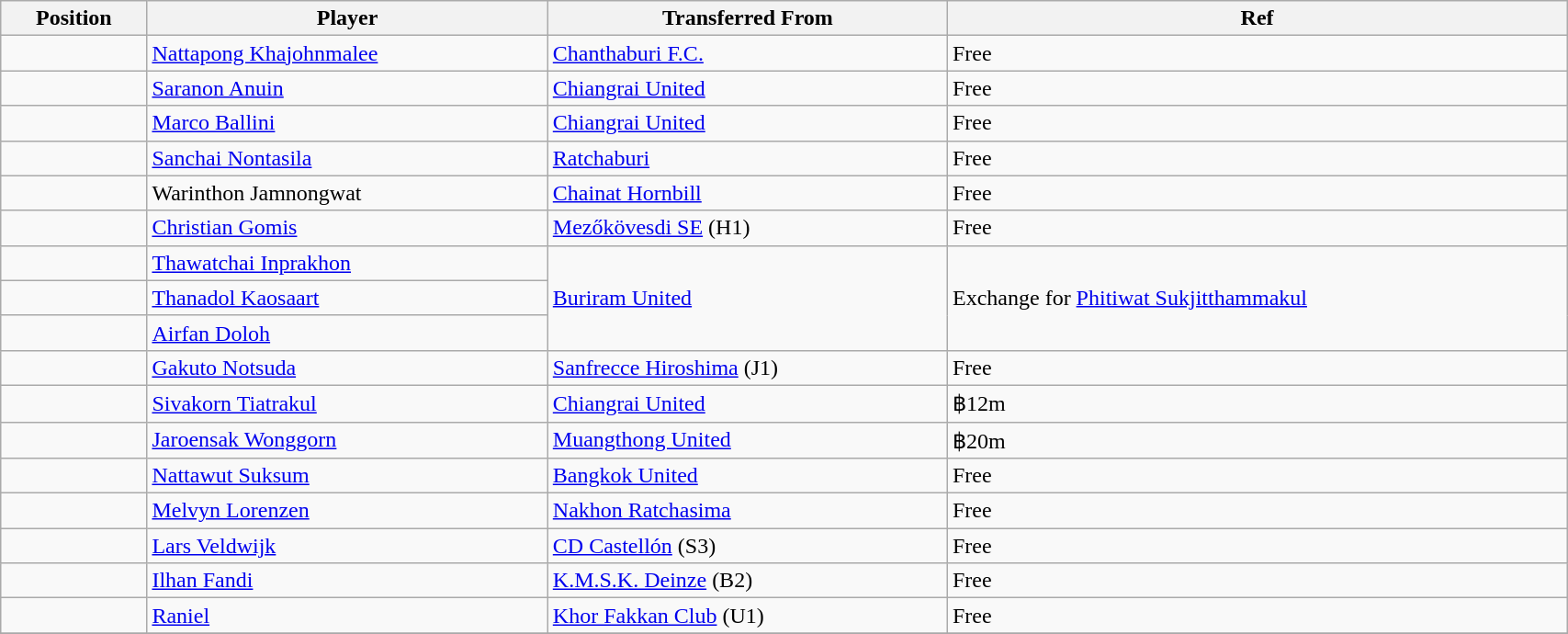<table class="wikitable sortable" style="width:90%; text-align:center; font-size:100%; text-align:left;">
<tr>
<th>Position</th>
<th>Player</th>
<th>Transferred From</th>
<th>Ref</th>
</tr>
<tr>
<td></td>
<td> <a href='#'>Nattapong Khajohnmalee</a></td>
<td> <a href='#'>Chanthaburi F.C.</a></td>
<td>Free</td>
</tr>
<tr>
<td></td>
<td> <a href='#'>Saranon Anuin</a></td>
<td> <a href='#'>Chiangrai United</a></td>
<td>Free </td>
</tr>
<tr>
<td></td>
<td> <a href='#'>Marco Ballini</a></td>
<td> <a href='#'>Chiangrai United</a></td>
<td>Free </td>
</tr>
<tr>
<td></td>
<td> <a href='#'>Sanchai Nontasila</a></td>
<td> <a href='#'>Ratchaburi</a></td>
<td>Free </td>
</tr>
<tr>
<td></td>
<td> Warinthon Jamnongwat</td>
<td> <a href='#'>Chainat Hornbill</a></td>
<td>Free</td>
</tr>
<tr>
<td></td>
<td> <a href='#'>Christian Gomis</a></td>
<td> <a href='#'>Mezőkövesdi SE</a> (H1)</td>
<td>Free </td>
</tr>
<tr>
<td></td>
<td> <a href='#'>Thawatchai Inprakhon</a></td>
<td rowspan="3"> <a href='#'>Buriram United</a></td>
<td rowspan="3">Exchange for  <a href='#'>Phitiwat Sukjitthammakul</a></td>
</tr>
<tr>
<td></td>
<td> <a href='#'>Thanadol Kaosaart</a></td>
</tr>
<tr>
<td></td>
<td> <a href='#'>Airfan Doloh</a></td>
</tr>
<tr>
<td></td>
<td> <a href='#'>Gakuto Notsuda</a></td>
<td> <a href='#'>Sanfrecce Hiroshima</a> (J1)</td>
<td>Free </td>
</tr>
<tr>
<td></td>
<td> <a href='#'>Sivakorn Tiatrakul</a></td>
<td> <a href='#'>Chiangrai United</a></td>
<td>฿12m </td>
</tr>
<tr>
<td></td>
<td> <a href='#'>Jaroensak Wonggorn</a></td>
<td> <a href='#'>Muangthong United</a></td>
<td>฿20m </td>
</tr>
<tr>
<td></td>
<td> <a href='#'>Nattawut Suksum</a></td>
<td> <a href='#'>Bangkok United</a></td>
<td>Free </td>
</tr>
<tr>
<td></td>
<td> <a href='#'>Melvyn Lorenzen</a></td>
<td> <a href='#'>Nakhon Ratchasima</a></td>
<td>Free </td>
</tr>
<tr>
<td></td>
<td> <a href='#'>Lars Veldwijk</a></td>
<td> <a href='#'>CD Castellón</a> (S3)</td>
<td>Free </td>
</tr>
<tr>
<td></td>
<td> <a href='#'>Ilhan Fandi</a></td>
<td> <a href='#'>K.M.S.K. Deinze</a> (B2)</td>
<td>Free</td>
</tr>
<tr>
<td></td>
<td> <a href='#'>Raniel</a></td>
<td> <a href='#'>Khor Fakkan Club</a> (U1)</td>
<td>Free </td>
</tr>
<tr>
</tr>
</table>
